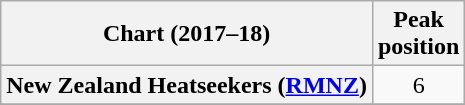<table class="wikitable sortable plainrowheaders" style="text-align:center">
<tr>
<th scope="col">Chart (2017–18)</th>
<th scope="col">Peak<br>position</th>
</tr>
<tr>
<th scope="row">New Zealand Heatseekers (<a href='#'>RMNZ</a>)</th>
<td>6</td>
</tr>
<tr>
</tr>
<tr>
</tr>
<tr>
</tr>
</table>
